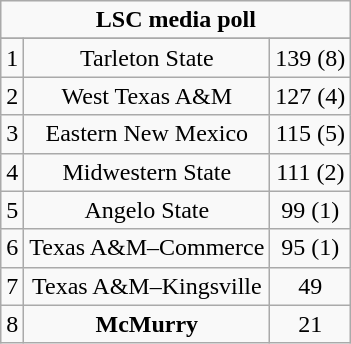<table class="wikitable" style="display: inline-table;">
<tr>
<td align="center" Colspan="3"><strong>LSC media poll</strong></td>
</tr>
<tr align="center">
</tr>
<tr align="center">
<td>1</td>
<td>Tarleton State</td>
<td>139 (8)</td>
</tr>
<tr align="center">
<td>2</td>
<td>West Texas A&M</td>
<td>127 (4)</td>
</tr>
<tr align="center">
<td>3</td>
<td>Eastern New Mexico</td>
<td>115 (5)</td>
</tr>
<tr align="center">
<td>4</td>
<td>Midwestern State</td>
<td>111 (2)</td>
</tr>
<tr align="center">
<td>5</td>
<td>Angelo State</td>
<td>99 (1)</td>
</tr>
<tr align="center">
<td>6</td>
<td>Texas A&M–Commerce</td>
<td>95 (1)</td>
</tr>
<tr align="center">
<td>7</td>
<td>Texas A&M–Kingsville</td>
<td>49</td>
</tr>
<tr align="center">
<td>8</td>
<td><strong>McMurry</strong></td>
<td>21</td>
</tr>
</table>
